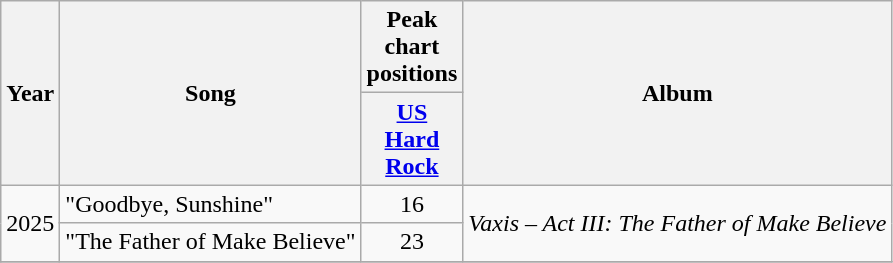<table class="wikitable" style="text-align:center;">
<tr>
<th rowspan="2">Year</th>
<th rowspan="2">Song</th>
<th colspan="1">Peak chart positions</th>
<th rowspan="2">Album</th>
</tr>
<tr>
<th width="35"><a href='#'>US<br>Hard<br>Rock</a></th>
</tr>
<tr>
<td rowspan="2">2025</td>
<td align="left">"Goodbye, Sunshine"</td>
<td>16</td>
<td rowspan="2"><em>Vaxis – Act III: The Father of Make Believe</em></td>
</tr>
<tr>
<td align="left">"The Father of Make Believe"</td>
<td>23</td>
</tr>
<tr>
</tr>
</table>
